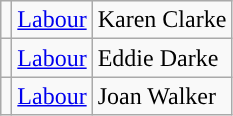<table class="wikitable">
<tr>
<td></td>
<td><a href='#'>Labour</a></td>
<td>Karen Clarke</td>
</tr>
<tr>
<td></td>
<td><a href='#'>Labour</a></td>
<td>Eddie Darke</td>
</tr>
<tr>
<td></td>
<td><a href='#'>Labour</a></td>
<td>Joan Walker</td>
</tr>
</table>
